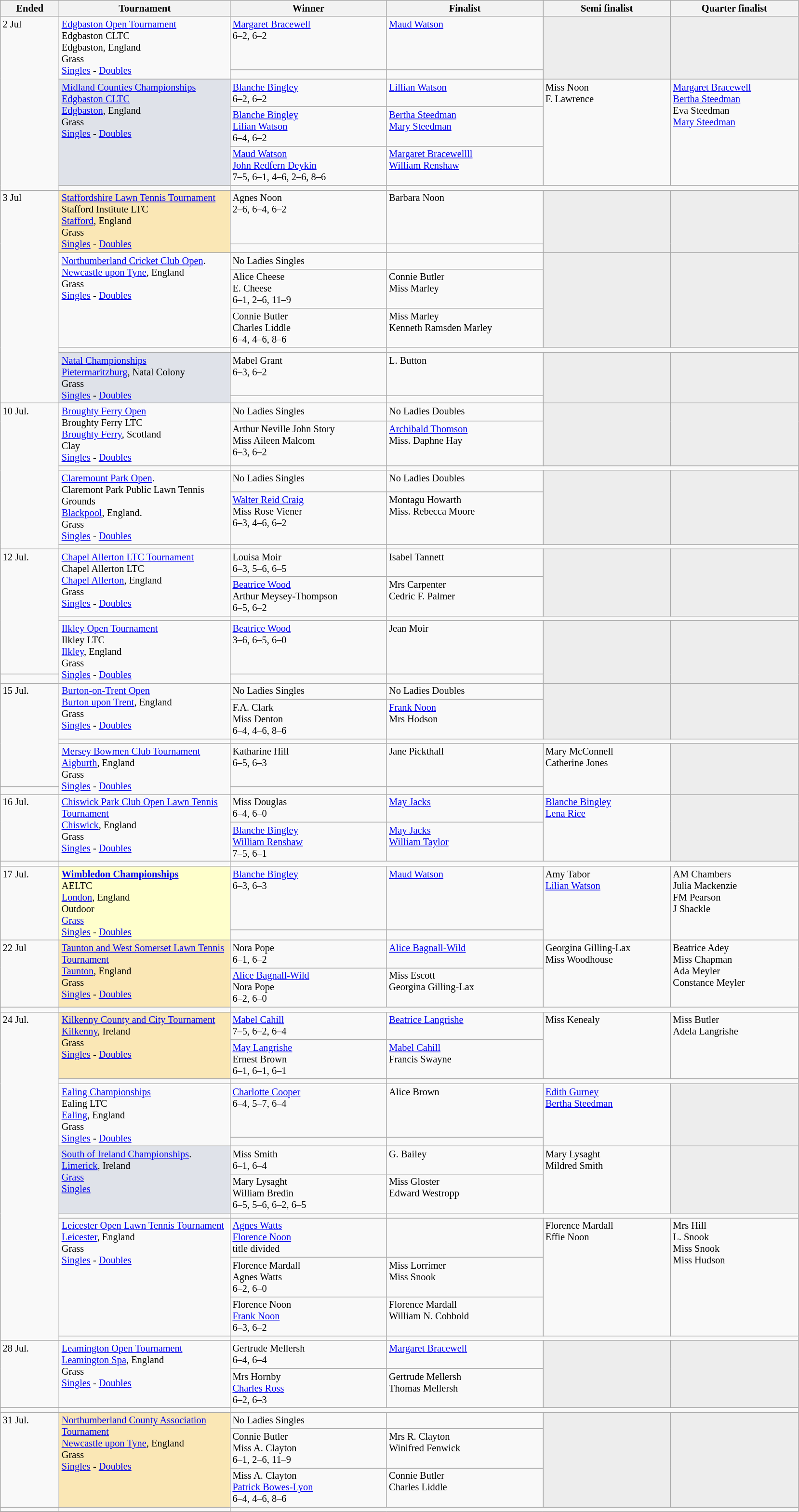<table class="wikitable" style="font-size:85%;">
<tr>
<th width="75">Ended</th>
<th width="230">Tournament</th>
<th width="210">Winner</th>
<th width="210">Finalist</th>
<th width="170">Semi finalist</th>
<th width="170">Quarter finalist</th>
</tr>
<tr valign=top>
<td rowspan=6>2 Jul</td>
<td rowspan=2><a href='#'>Edgbaston Open Tournament</a><br>Edgbaston CLTC <br>Edgbaston, England<br>Grass<br><a href='#'>Singles</a> - <a href='#'>Doubles</a></td>
<td> <a href='#'>Margaret Bracewell</a><br>6–2, 6–2</td>
<td> <a href='#'>Maud Watson</a></td>
<td style="background:#ededed;" rowspan=2></td>
<td style="background:#ededed;" rowspan=2></td>
</tr>
<tr valign=top>
<td></td>
<td></td>
</tr>
<tr valign=top>
<td style="background:#dfe2e9" rowspan=3><a href='#'>Midland Counties Championships</a><br><a href='#'>Edgbaston CLTC</a> <br><a href='#'>Edgbaston</a>, England<br>Grass<br><a href='#'>Singles</a> - <a href='#'>Doubles</a></td>
<td> <a href='#'>Blanche Bingley</a><br>6–2, 6–2</td>
<td> <a href='#'>Lillian Watson</a></td>
<td rowspan=3> Miss Noon <br>   F. Lawrence</td>
<td rowspan=3> <a href='#'>Margaret Bracewell</a> <br>  <a href='#'>Bertha Steedman</a><br>  Eva Steedman<br> <a href='#'>Mary Steedman</a></td>
</tr>
<tr valign=top>
<td> <a href='#'>Blanche Bingley</a><br> <a href='#'>Lilian Watson</a> <br>6–4, 6–2</td>
<td> <a href='#'>Bertha Steedman</a><br> <a href='#'>Mary Steedman</a></td>
</tr>
<tr valign=top>
<td> <a href='#'>Maud Watson</a><br>  <a href='#'>John Redfern Deykin</a><br> 7–5, 6–1, 4–6, 2–6, 8–6</td>
<td> <a href='#'>Margaret Bracewellll</a><br> <a href='#'>William Renshaw</a></td>
</tr>
<tr valign=top>
<td></td>
<td></td>
</tr>
<tr valign=top>
<td rowspan=8>3 Jul</td>
<td style="background:#fae7b5" rowspan=2><a href='#'>Staffordshire Lawn Tennis Tournament</a><br>Stafford Institute LTC<br><a href='#'>Stafford</a>, England<br>Grass<br><a href='#'>Singles</a> - <a href='#'>Doubles</a></td>
<td> Agnes Noon<br>2–6, 6–4, 6–2</td>
<td> Barbara Noon</td>
<td style="background:#ededed;" rowspan=2></td>
<td style="background:#ededed;" rowspan=2></td>
</tr>
<tr valign=top>
<td></td>
<td></td>
</tr>
<tr valign=top>
<td rowspan=3><a href='#'>Northumberland Cricket Club Open</a>.<br><a href='#'>Newcastle upon Tyne</a>, England<br>Grass<br><a href='#'>Singles</a> - <a href='#'>Doubles</a></td>
<td>No Ladies Singles</td>
<td></td>
<td style="background:#ededed;" rowspan=3></td>
<td style="background:#ededed;" rowspan=3></td>
</tr>
<tr valign=top>
<td> Alice Cheese<br> E. Cheese <br>6–1, 2–6, 11–9</td>
<td> Connie Butler<br> Miss Marley</td>
</tr>
<tr valign=top>
<td> Connie Butler<br> Charles Liddle<br>6–4, 4–6, 8–6</td>
<td> Miss Marley<br> Kenneth Ramsden Marley</td>
</tr>
<tr valign=top>
<td></td>
<td></td>
</tr>
<tr valign=top>
<td style="background:#dfe2e9" rowspan=2><a href='#'>Natal Championships</a><br><a href='#'>Pietermaritzburg</a>, Natal Colony<br>Grass<br><a href='#'>Singles</a> - <a href='#'>Doubles</a></td>
<td> Mabel Grant<br>6–3, 6–2</td>
<td> L. Button</td>
<td style="background:#ededed;" rowspan=2></td>
<td style="background:#ededed;" rowspan=2></td>
</tr>
<tr valign=top>
<td></td>
<td></td>
</tr>
<tr valign=top>
<td rowspan=6>10 Jul.</td>
<td rowspan=2><a href='#'>Broughty Ferry Open</a><br>Broughty Ferry LTC<br><a href='#'>Broughty Ferry</a>, Scotland <br>Clay<br><a href='#'>Singles</a> - <a href='#'>Doubles</a></td>
<td>No Ladies Singles</td>
<td>No Ladies Doubles</td>
<td style="background:#ededed;" rowspan=2></td>
<td style="background:#ededed;" rowspan=2></td>
</tr>
<tr valign=top>
<td> Arthur Neville John Story<br> Miss Aileen Malcom<br>6–3, 6–2</td>
<td> <a href='#'>Archibald Thomson</a><br> Miss. Daphne Hay</td>
</tr>
<tr valign=top>
<td></td>
<td></td>
</tr>
<tr valign=top>
<td rowspan=2><a href='#'>Claremount Park Open</a>. <br>Claremont Park Public Lawn Tennis Grounds<br><a href='#'>Blackpool</a>, England.<br>Grass<br><a href='#'>Singles</a> - <a href='#'>Doubles</a></td>
<td>No Ladies Singles</td>
<td>No Ladies Doubles</td>
<td style="background:#ededed;" rowspan=2></td>
<td style="background:#ededed;" rowspan=2></td>
</tr>
<tr valign=top>
<td> <a href='#'>Walter Reid Craig</a><br>  Miss Rose Viener<br>6–3, 4–6, 6–2</td>
<td> Montagu Howarth<br> Miss. Rebecca Moore</td>
</tr>
<tr valign=top>
<td></td>
<td></td>
</tr>
<tr valign=top>
<td rowspan=4>12 Jul.</td>
<td rowspan=2><a href='#'>Chapel Allerton LTC Tournament</a><br>Chapel Allerton LTC<br><a href='#'>Chapel Allerton</a>, England<br>Grass<br><a href='#'>Singles</a> - <a href='#'>Doubles</a></td>
<td> Louisa Moir<br>6–3, 5–6, 6–5</td>
<td> Isabel Tannett</td>
<td style="background:#ededed;" rowspan=2></td>
<td style="background:#ededed;" rowspan=2></td>
</tr>
<tr valign=top>
<td> <a href='#'>Beatrice Wood</a><br> Arthur Meysey-Thompson<br>6–5, 6–2</td>
<td> Mrs Carpenter<br> Cedric F. Palmer</td>
</tr>
<tr valign=top>
<td></td>
<td></td>
</tr>
<tr valign=top>
<td rowspan=2><a href='#'>Ilkley Open Tournament</a><br>Ilkley LTC<br><a href='#'>Ilkley</a>, England<br>Grass<br><a href='#'>Singles</a> - <a href='#'>Doubles</a></td>
<td> <a href='#'>Beatrice Wood</a><br>3–6, 6–5, 6–0</td>
<td> Jean Moir</td>
<td style="background:#ededed;" rowspan=2></td>
<td style="background:#ededed;" rowspan=2></td>
</tr>
<tr valign=top>
<td></td>
<td></td>
</tr>
<tr valign=top>
<td rowspan=4>15 Jul.</td>
<td rowspan=2><a href='#'>Burton-on-Trent Open</a> <br><a href='#'>Burton upon Trent</a>, England<br>Grass<br><a href='#'>Singles</a> - <a href='#'>Doubles</a></td>
<td>No Ladies Singles</td>
<td>No Ladies Doubles</td>
<td style="background:#ededed;" rowspan=2></td>
<td style="background:#ededed;" rowspan=2></td>
</tr>
<tr valign=top>
<td> F.A. Clark<br> Miss Denton<br>6–4, 4–6, 8–6</td>
<td> <a href='#'>Frank Noon</a><br> Mrs Hodson</td>
</tr>
<tr valign=top>
<td></td>
<td></td>
</tr>
<tr valign=top>
<td rowspan=2><a href='#'>Mersey Bowmen Club Tournament</a> <br><a href='#'>Aigburth</a>, England<br>Grass<br><a href='#'>Singles</a> - <a href='#'>Doubles</a></td>
<td> Katharine Hill <br>6–5, 6–3</td>
<td> Jane Pickthall</td>
<td rowspan=2> Mary McConnell <br> Catherine Jones</td>
<td style="background:#ededed;" rowspan=2></td>
</tr>
<tr valign=top>
<td></td>
<td></td>
</tr>
<tr valign=top>
<td rowspan=2>16 Jul.</td>
<td rowspan=2><a href='#'>Chiswick Park Club Open Lawn Tennis Tournament</a><br><a href='#'>Chiswick</a>, England<br>Grass<br><a href='#'>Singles</a> - <a href='#'>Doubles</a></td>
<td> Miss Douglas <br> 6–4, 6–0</td>
<td> <a href='#'>May Jacks</a></td>
<td rowspan=2><a href='#'>Blanche Bingley</a> <br> <a href='#'>Lena Rice</a></td>
<td style="background:#ededed;" rowspan=2></td>
</tr>
<tr valign=top>
<td> <a href='#'>Blanche Bingley</a><br> <a href='#'>William Renshaw</a><br>7–5, 6–1</td>
<td> <a href='#'>May Jacks</a><br> <a href='#'>William Taylor</a></td>
</tr>
<tr valign=top>
<td></td>
<td></td>
</tr>
<tr valign=top>
<td rowspan=2>17 Jul.</td>
<td style="background:#ffc;" rowspan=2><strong><a href='#'>Wimbledon Championships</a></strong><br>AELTC<br><a href='#'>London</a>, England<br>Outdoor<br><a href='#'>Grass</a><br><a href='#'>Singles</a> - <a href='#'>Doubles</a></td>
<td> <a href='#'>Blanche Bingley</a><br>6–3, 6–3</td>
<td> <a href='#'>Maud Watson</a></td>
<td rowspan=2> Amy Tabor<br> <a href='#'>Lilian Watson</a></td>
<td rowspan=2>  AM Chambers<br> Julia Mackenzie<br>  FM Pearson<br> J Shackle</td>
</tr>
<tr valign=top>
<td></td>
<td></td>
</tr>
<tr valign=top>
<td rowspan=2>22 Jul</td>
<td style="background:#fae7b5" rowspan=2><a href='#'>Taunton and West Somerset Lawn Tennis Tournament</a><br><a href='#'>Taunton</a>, England<br>Grass<br><a href='#'>Singles</a> - <a href='#'>Doubles</a></td>
<td> Nora Pope<br>6–1, 6–2</td>
<td> <a href='#'>Alice Bagnall-Wild</a></td>
<td rowspan=2> Georgina  Gilling-Lax <br> Miss Woodhouse</td>
<td rowspan=2> Beatrice Adey<br> Miss Chapman  <br> Ada Meyler<br>  Constance Meyler</td>
</tr>
<tr valign=top>
<td> <a href='#'>Alice Bagnall-Wild</a><br> Nora Pope<br>6–2, 6–0</td>
<td> Miss Escott<br> Georgina  Gilling-Lax</td>
</tr>
<tr valign=top>
<td></td>
<td></td>
</tr>
<tr valign=top>
<td rowspan=12>24 Jul.</td>
<td style="background:#fae7b5" rowspan=2><a href='#'>Kilkenny County and City Tournament</a><br> <a href='#'>Kilkenny</a>, Ireland<br>Grass <br><a href='#'>Singles</a> - <a href='#'>Doubles</a></td>
<td> <a href='#'>Mabel Cahill</a><br>7–5, 6–2, 6–4</td>
<td> <a href='#'>Beatrice Langrishe</a></td>
<td rowspan=2>  Miss Kenealy</td>
<td rowspan=2> Miss Butler<br>  Adela Langrishe</td>
</tr>
<tr valign=top>
<td> <a href='#'>May Langrishe</a><br> Ernest Brown<br>6–1, 6–1, 6–1</td>
<td> <a href='#'>Mabel Cahill</a><br> Francis Swayne</td>
</tr>
<tr valign=top>
<td></td>
<td></td>
</tr>
<tr valign=top>
<td rowspan=2><a href='#'>Ealing Championships</a><br>Ealing LTC<br><a href='#'>Ealing</a>, England<br>Grass <br><a href='#'>Singles</a> - <a href='#'>Doubles</a></td>
<td> <a href='#'>Charlotte Cooper</a><br>6–4, 5–7, 6–4</td>
<td> Alice Brown</td>
<td rowspan=2> <a href='#'>Edith Gurney</a> <br> <a href='#'>Bertha Steedman</a></td>
<td style="background:#ededed;" rowspan=2></td>
</tr>
<tr valign=top>
<td></td>
<td></td>
</tr>
<tr valign=top>
<td style="background:#dfe2e9" rowspan=2><a href='#'>South of Ireland Championships</a>.<br><a href='#'>Limerick</a>, Ireland<br><a href='#'>Grass</a><br><a href='#'>Singles</a></td>
<td> Miss Smith <br>6–1, 6–4</td>
<td> G. Bailey</td>
<td rowspan=2> Mary Lysaght<br> Mildred Smith</td>
<td style="background:#ededed;" rowspan=2></td>
</tr>
<tr valign=top>
<td>  Mary Lysaght<br> William Bredin<br>6–5, 5–6, 6–2, 6–5</td>
<td>  Miss Gloster<br> Edward Westropp</td>
</tr>
<tr valign=top>
<td></td>
<td></td>
</tr>
<tr valign=top>
<td rowspan=3><a href='#'>Leicester Open Lawn Tennis Tournament</a><br><a href='#'>Leicester</a>, England<br>Grass<br><a href='#'>Singles</a> - <a href='#'>Doubles</a></td>
<td> <a href='#'>Agnes Watts</a><br> <a href='#'>Florence Noon</a><br>title divided</td>
<td></td>
<td rowspan=3> Florence Mardall<br> Effie Noon</td>
<td rowspan=3> Mrs Hill <br> L. Snook<br> Miss Snook<br> Miss Hudson</td>
</tr>
<tr valign=top>
<td> Florence Mardall<br> Agnes Watts<br>6–2, 6–0</td>
<td> Miss Lorrimer<br> Miss Snook</td>
</tr>
<tr valign=top>
<td> Florence Noon<br> <a href='#'>Frank Noon</a><br>6–3, 6–2</td>
<td> Florence Mardall<br> William N. Cobbold</td>
</tr>
<tr valign=top>
<td></td>
<td></td>
</tr>
<tr valign=top>
<td rowspan=2>28 Jul.</td>
<td rowspan=2><a href='#'>Leamington Open Tournament</a><br><a href='#'>Leamington Spa</a>, England<br>Grass<br><a href='#'>Singles</a> - <a href='#'>Doubles</a></td>
<td> Gertrude Mellersh<br>6–4, 6–4</td>
<td> <a href='#'>Margaret Bracewell</a></td>
<td style="background:#ededed;" rowspan=2></td>
<td style="background:#ededed;" rowspan=2></td>
</tr>
<tr valign=top>
<td> Mrs Hornby<br> <a href='#'>Charles Ross</a><br>6–2, 6–3</td>
<td> Gertrude Mellersh<br> Thomas Mellersh</td>
</tr>
<tr valign=top>
<td></td>
<td></td>
</tr>
<tr valign=top>
<td rowspan=3>31 Jul.</td>
<td style="background:#fae7b5" rowspan=3><a href='#'>Northumberland County Association Tournament</a><br><a href='#'>Newcastle upon Tyne</a>, England<br>Grass<br><a href='#'>Singles</a> - <a href='#'>Doubles</a></td>
<td>No Ladies Singles</td>
<td></td>
<td style="background:#ededed;" rowspan=3></td>
<td style="background:#ededed;" rowspan=3></td>
</tr>
<tr valign=top>
<td> Connie Butler<br> Miss A. Clayton <br>6–1, 2–6, 11–9</td>
<td> Mrs R. Clayton<br> Winifred Fenwick</td>
</tr>
<tr valign=top>
<td> Miss A. Clayton<br> <a href='#'>Patrick Bowes-Lyon</a><br>6–4, 4–6, 8–6</td>
<td> Connie Butler<br> Charles Liddle</td>
</tr>
<tr valign=top>
<td></td>
<td></td>
</tr>
<tr valign=top>
</tr>
</table>
